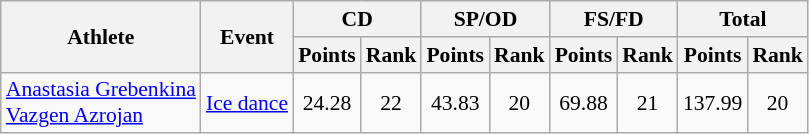<table class="wikitable" style="font-size:90%">
<tr>
<th rowspan="2">Athlete</th>
<th rowspan="2">Event</th>
<th colspan="2">CD</th>
<th colspan="2">SP/OD</th>
<th colspan="2">FS/FD</th>
<th colspan="2">Total</th>
</tr>
<tr>
<th>Points</th>
<th>Rank</th>
<th>Points</th>
<th>Rank</th>
<th>Points</th>
<th>Rank</th>
<th>Points</th>
<th>Rank</th>
</tr>
<tr>
<td><a href='#'>Anastasia Grebenkina</a><br><a href='#'>Vazgen Azrojan</a></td>
<td><a href='#'>Ice dance</a></td>
<td align="center">24.28</td>
<td align="center">22</td>
<td align="center">43.83</td>
<td align="center">20</td>
<td align="center">69.88</td>
<td align="center">21</td>
<td align="center">137.99</td>
<td align="center">20</td>
</tr>
</table>
